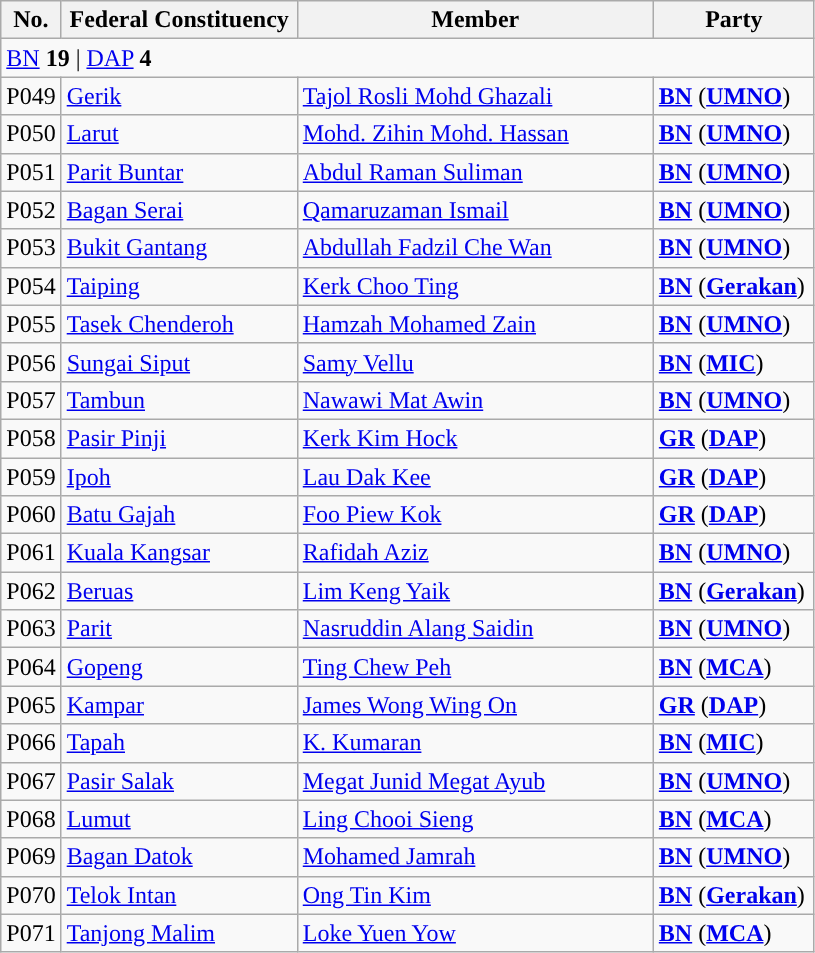<table class="wikitable sortable">
<tr>
<th style="width:30px;">No.</th>
<th style="width:150px;">Federal Constituency</th>
<th style="width:230px;">Member</th>
<th style="width:100px;">Party</th>
</tr>
<tr>
<td colspan="4"><a href='#'>BN</a> <strong>19</strong> | <a href='#'>DAP</a> <strong>4</strong></td>
</tr>
<tr>
<td>P049</td>
<td><a href='#'>Gerik</a></td>
<td><a href='#'>Tajol Rosli Mohd Ghazali</a></td>
<td><strong><a href='#'>BN</a></strong> (<strong><a href='#'>UMNO</a></strong>)</td>
</tr>
<tr>
<td>P050</td>
<td><a href='#'>Larut</a></td>
<td><a href='#'>Mohd. Zihin Mohd. Hassan</a></td>
<td><strong><a href='#'>BN</a></strong> (<strong><a href='#'>UMNO</a></strong>)</td>
</tr>
<tr>
<td>P051</td>
<td><a href='#'>Parit Buntar</a></td>
<td><a href='#'>Abdul Raman Suliman</a></td>
<td><strong><a href='#'>BN</a></strong> (<strong><a href='#'>UMNO</a></strong>)</td>
</tr>
<tr>
<td>P052</td>
<td><a href='#'>Bagan Serai</a></td>
<td><a href='#'>Qamaruzaman Ismail</a></td>
<td><strong><a href='#'>BN</a></strong> (<strong><a href='#'>UMNO</a></strong>)</td>
</tr>
<tr>
<td>P053</td>
<td><a href='#'>Bukit Gantang</a></td>
<td><a href='#'>Abdullah Fadzil Che Wan</a></td>
<td><strong><a href='#'>BN</a></strong> (<strong><a href='#'>UMNO</a></strong>)</td>
</tr>
<tr>
<td>P054</td>
<td><a href='#'>Taiping</a></td>
<td><a href='#'>Kerk Choo Ting</a></td>
<td><strong><a href='#'>BN</a></strong> (<strong><a href='#'>Gerakan</a></strong>)</td>
</tr>
<tr>
<td>P055</td>
<td><a href='#'>Tasek Chenderoh</a></td>
<td><a href='#'>Hamzah Mohamed Zain</a></td>
<td><strong><a href='#'>BN</a></strong> (<strong><a href='#'>UMNO</a></strong>)</td>
</tr>
<tr>
<td>P056</td>
<td><a href='#'>Sungai Siput</a></td>
<td><a href='#'>Samy Vellu</a></td>
<td><strong><a href='#'>BN</a></strong> (<strong><a href='#'>MIC</a></strong>)</td>
</tr>
<tr>
<td>P057</td>
<td><a href='#'>Tambun</a></td>
<td><a href='#'>Nawawi Mat Awin</a></td>
<td><strong><a href='#'>BN</a></strong> (<strong><a href='#'>UMNO</a></strong>)</td>
</tr>
<tr>
<td>P058</td>
<td><a href='#'>Pasir Pinji</a></td>
<td><a href='#'>Kerk Kim Hock</a></td>
<td><strong><a href='#'>GR</a></strong> (<strong><a href='#'>DAP</a></strong>)</td>
</tr>
<tr>
<td>P059</td>
<td><a href='#'>Ipoh</a></td>
<td><a href='#'>Lau Dak Kee</a></td>
<td><strong><a href='#'>GR</a></strong> (<strong><a href='#'>DAP</a></strong>)</td>
</tr>
<tr>
<td>P060</td>
<td><a href='#'>Batu Gajah</a></td>
<td><a href='#'>Foo Piew Kok</a></td>
<td><strong><a href='#'>GR</a></strong> (<strong><a href='#'>DAP</a></strong>)</td>
</tr>
<tr>
<td>P061</td>
<td><a href='#'>Kuala Kangsar</a></td>
<td><a href='#'>Rafidah Aziz</a></td>
<td><strong><a href='#'>BN</a></strong> (<strong><a href='#'>UMNO</a></strong>)</td>
</tr>
<tr>
<td>P062</td>
<td><a href='#'>Beruas</a></td>
<td><a href='#'>Lim Keng Yaik</a></td>
<td><strong><a href='#'>BN</a></strong> (<strong><a href='#'>Gerakan</a></strong>)</td>
</tr>
<tr>
<td>P063</td>
<td><a href='#'>Parit</a></td>
<td><a href='#'>Nasruddin Alang Saidin</a></td>
<td><strong><a href='#'>BN</a></strong> (<strong><a href='#'>UMNO</a></strong>)</td>
</tr>
<tr>
<td>P064</td>
<td><a href='#'>Gopeng</a></td>
<td><a href='#'>Ting Chew Peh</a></td>
<td><strong><a href='#'>BN</a></strong> (<strong><a href='#'>MCA</a></strong>)</td>
</tr>
<tr>
<td>P065</td>
<td><a href='#'>Kampar</a></td>
<td><a href='#'>James Wong Wing On</a></td>
<td><strong><a href='#'>GR</a></strong> (<strong><a href='#'>DAP</a></strong>)</td>
</tr>
<tr>
<td>P066</td>
<td><a href='#'>Tapah</a></td>
<td><a href='#'>K. Kumaran</a></td>
<td><strong><a href='#'>BN</a></strong> (<strong><a href='#'>MIC</a></strong>)</td>
</tr>
<tr>
<td>P067</td>
<td><a href='#'>Pasir Salak</a></td>
<td><a href='#'>Megat Junid Megat Ayub</a></td>
<td><strong><a href='#'>BN</a></strong> (<strong><a href='#'>UMNO</a></strong>)</td>
</tr>
<tr>
<td>P068</td>
<td><a href='#'>Lumut</a></td>
<td><a href='#'>Ling Chooi Sieng</a></td>
<td><strong><a href='#'>BN</a></strong> (<strong><a href='#'>MCA</a></strong>)</td>
</tr>
<tr>
<td>P069</td>
<td><a href='#'>Bagan Datok</a></td>
<td><a href='#'>Mohamed Jamrah</a></td>
<td><strong><a href='#'>BN</a></strong> (<strong><a href='#'>UMNO</a></strong>)</td>
</tr>
<tr>
<td>P070</td>
<td><a href='#'>Telok Intan</a></td>
<td><a href='#'>Ong Tin Kim</a></td>
<td><strong><a href='#'>BN</a></strong> (<strong><a href='#'>Gerakan</a></strong>)</td>
</tr>
<tr>
<td>P071</td>
<td><a href='#'>Tanjong Malim</a></td>
<td><a href='#'>Loke Yuen Yow</a></td>
<td><strong><a href='#'>BN</a></strong> (<strong><a href='#'>MCA</a></strong>)</td>
</tr>
</table>
